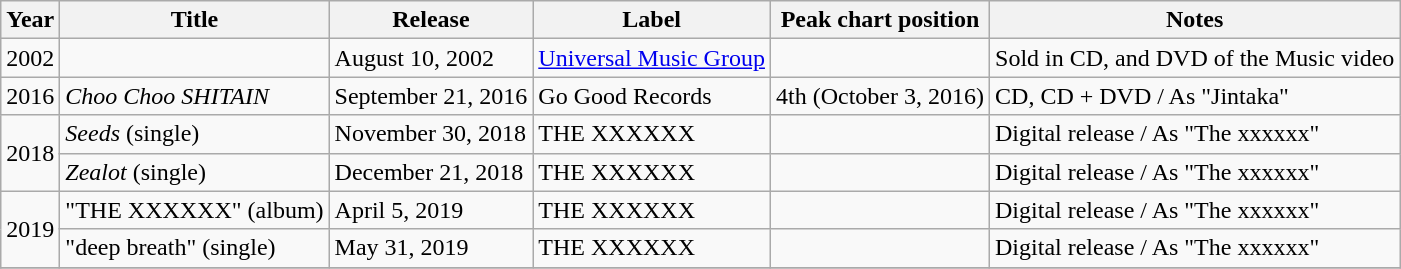<table class="wikitable sortable">
<tr>
<th>Year</th>
<th>Title</th>
<th>Release</th>
<th>Label</th>
<th>Peak chart position</th>
<th class="unsortable">Notes</th>
</tr>
<tr>
<td>2002</td>
<td><em></em></td>
<td>August 10, 2002</td>
<td><a href='#'>Universal Music Group</a></td>
<td></td>
<td>Sold in CD, and DVD of the Music video</td>
</tr>
<tr>
<td>2016</td>
<td><em>Choo Choo SHITAIN</em></td>
<td>September 21, 2016</td>
<td>Go Good Records</td>
<td>4th (October 3, 2016)</td>
<td>CD, CD + DVD / As "Jintaka"</td>
</tr>
<tr>
<td rowspan="2">2018</td>
<td><em>Seeds</em> (single)</td>
<td>November 30, 2018</td>
<td>THE XXXXXX</td>
<td></td>
<td>Digital release / As "The xxxxxx"</td>
</tr>
<tr>
<td><em>Zealot</em> (single)</td>
<td>December 21, 2018</td>
<td>THE XXXXXX</td>
<td></td>
<td>Digital release / As "The xxxxxx"</td>
</tr>
<tr>
<td rowspan="2">2019</td>
<td>"THE XXXXXX" (album)</td>
<td>April 5, 2019</td>
<td>THE XXXXXX</td>
<td></td>
<td>Digital release / As "The xxxxxx"</td>
</tr>
<tr>
<td>"deep breath" (single)</td>
<td>May 31, 2019</td>
<td>THE XXXXXX</td>
<td></td>
<td>Digital release / As "The xxxxxx"</td>
</tr>
<tr>
</tr>
</table>
